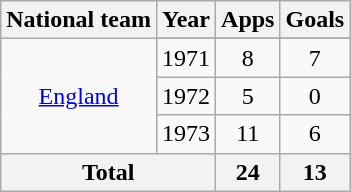<table class="wikitable" style="text-align: center;">
<tr>
<th>National team</th>
<th>Year</th>
<th>Apps</th>
<th>Goals</th>
</tr>
<tr>
<td rowspan="4"><a href='#'>England</a></td>
</tr>
<tr>
<td>1971</td>
<td>8</td>
<td>7</td>
</tr>
<tr>
<td>1972</td>
<td>5</td>
<td>0</td>
</tr>
<tr>
<td>1973</td>
<td>11</td>
<td>6</td>
</tr>
<tr>
<th colspan="2">Total</th>
<th>24</th>
<th>13</th>
</tr>
</table>
